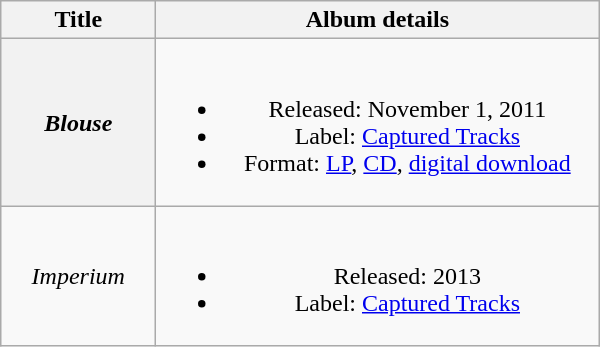<table class="wikitable plainrowheaders" style="text-align:center;" border="1">
<tr>
<th scope="col" style="width:6em;">Title</th>
<th scope="col" style="width:18em;">Album details</th>
</tr>
<tr>
<th scope="row"><em>Blouse</em></th>
<td><br><ul><li>Released: November 1, 2011</li><li>Label: <a href='#'>Captured Tracks</a></li><li>Format: <a href='#'>LP</a>, <a href='#'>CD</a>, <a href='#'>digital download</a></li></ul></td>
</tr>
<tr>
<td><em>Imperium</em></td>
<td><br><ul><li>Released: 2013</li><li>Label: <a href='#'>Captured Tracks</a></li></ul></td>
</tr>
</table>
